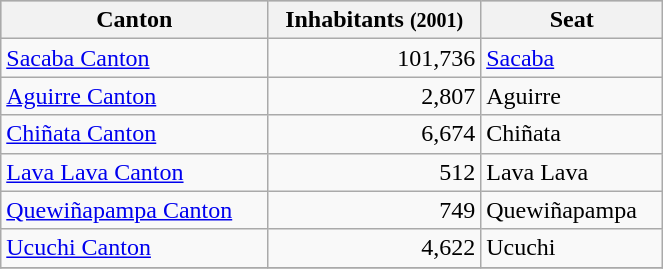<table class="wikitable" border="1" style="width:35%;" border="1">
<tr bgcolor=silver>
<th><strong>Canton</strong></th>
<th><strong>Inhabitants <small>(2001)</small></strong></th>
<th><strong>Seat</strong></th>
</tr>
<tr>
<td><a href='#'>Sacaba Canton</a></td>
<td align="right">101,736</td>
<td><a href='#'>Sacaba</a></td>
</tr>
<tr>
<td><a href='#'>Aguirre Canton</a></td>
<td align="right">2,807</td>
<td>Aguirre</td>
</tr>
<tr>
<td><a href='#'>Chiñata Canton</a></td>
<td align="right">6,674</td>
<td>Chiñata</td>
</tr>
<tr>
<td><a href='#'>Lava Lava Canton</a></td>
<td align="right">512</td>
<td>Lava Lava</td>
</tr>
<tr>
<td><a href='#'>Quewiñapampa Canton</a></td>
<td align="right">749</td>
<td>Quewiñapampa</td>
</tr>
<tr>
<td><a href='#'>Ucuchi Canton</a></td>
<td align="right">4,622</td>
<td>Ucuchi</td>
</tr>
<tr>
</tr>
</table>
